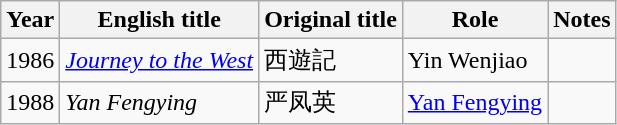<table class="wikitable sortable">
<tr>
<th>Year</th>
<th>English title</th>
<th>Original title</th>
<th>Role</th>
<th class="unsortable">Notes</th>
</tr>
<tr>
<td>1986</td>
<td><em><a href='#'>Journey to the West</a></em></td>
<td>西遊記</td>
<td>Yin Wenjiao</td>
<td></td>
</tr>
<tr>
<td>1988</td>
<td><em>Yan Fengying</em></td>
<td>严凤英</td>
<td><a href='#'>Yan Fengying</a></td>
<td></td>
</tr>
</table>
